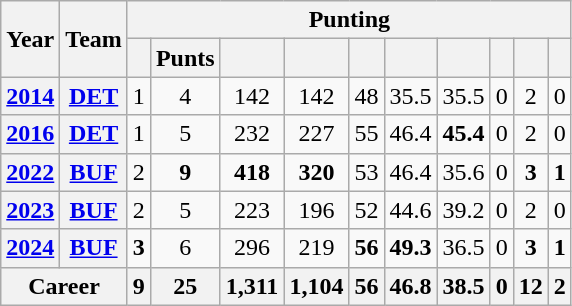<table class=wikitable style="text-align:center;">
<tr>
<th rowspan="2">Year</th>
<th rowspan="2">Team</th>
<th colspan="10">Punting</th>
</tr>
<tr>
<th></th>
<th>Punts</th>
<th></th>
<th></th>
<th></th>
<th></th>
<th></th>
<th></th>
<th></th>
<th></th>
</tr>
<tr>
<th><a href='#'>2014</a></th>
<th><a href='#'>DET</a></th>
<td>1</td>
<td>4</td>
<td>142</td>
<td>142</td>
<td>48</td>
<td>35.5</td>
<td>35.5</td>
<td>0</td>
<td>2</td>
<td>0</td>
</tr>
<tr>
<th><a href='#'>2016</a></th>
<th><a href='#'>DET</a></th>
<td>1</td>
<td>5</td>
<td>232</td>
<td>227</td>
<td>55</td>
<td>46.4</td>
<td><strong>45.4</strong></td>
<td>0</td>
<td>2</td>
<td>0</td>
</tr>
<tr>
<th><a href='#'>2022</a></th>
<th><a href='#'>BUF</a></th>
<td>2</td>
<td><strong>9</strong></td>
<td><strong>418</strong></td>
<td><strong>320</strong></td>
<td>53</td>
<td>46.4</td>
<td>35.6</td>
<td>0</td>
<td><strong>3</strong></td>
<td><strong>1</strong></td>
</tr>
<tr>
<th><a href='#'>2023</a></th>
<th><a href='#'>BUF</a></th>
<td>2</td>
<td>5</td>
<td>223</td>
<td>196</td>
<td>52</td>
<td>44.6</td>
<td>39.2</td>
<td>0</td>
<td>2</td>
<td>0</td>
</tr>
<tr>
<th><a href='#'>2024</a></th>
<th><a href='#'>BUF</a></th>
<td><strong>3</strong></td>
<td>6</td>
<td>296</td>
<td>219</td>
<td><strong>56</strong></td>
<td><strong>49.3</strong></td>
<td>36.5</td>
<td>0</td>
<td><strong>3</strong></td>
<td><strong>1</strong></td>
</tr>
<tr>
<th colspan="2">Career</th>
<th>9</th>
<th>25</th>
<th>1,311</th>
<th>1,104</th>
<th>56</th>
<th>46.8</th>
<th>38.5</th>
<th>0</th>
<th>12</th>
<th>2</th>
</tr>
</table>
